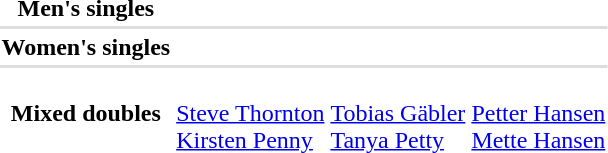<table>
<tr>
<th scope="row">Men's singles</th>
<td></td>
<td></td>
<td></td>
</tr>
<tr bgcolor=#DDDDDD>
<td colspan=4></td>
</tr>
<tr>
<th scope="row">Women's singles</th>
<td></td>
<td></td>
<td></td>
</tr>
<tr bgcolor=#DDDDDD>
<td colspan=4></td>
</tr>
<tr>
<th scope="row">Mixed doubles</th>
<td><br><a href='#'>Steve Thornton</a><br><a href='#'>Kirsten Penny</a></td>
<td><br><a href='#'>Tobias Gäbler</a><br><a href='#'>Tanya Petty</a></td>
<td><br><a href='#'>Petter Hansen</a><br><a href='#'>Mette Hansen</a></td>
</tr>
</table>
